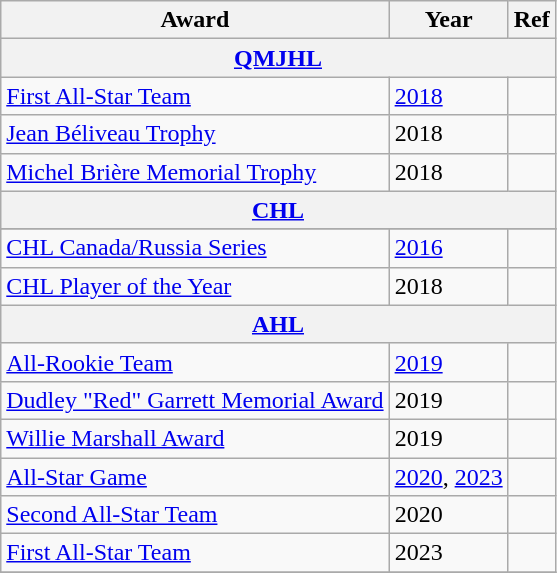<table class="wikitable">
<tr>
<th>Award</th>
<th>Year</th>
<th>Ref</th>
</tr>
<tr>
<th colspan="3"><a href='#'>QMJHL</a></th>
</tr>
<tr>
<td><a href='#'>First All-Star Team</a></td>
<td><a href='#'>2018</a></td>
<td></td>
</tr>
<tr>
<td><a href='#'>Jean Béliveau Trophy</a></td>
<td>2018</td>
<td></td>
</tr>
<tr>
<td><a href='#'>Michel Brière Memorial Trophy</a></td>
<td>2018</td>
<td></td>
</tr>
<tr>
<th colspan="3"><a href='#'>CHL</a></th>
</tr>
<tr>
</tr>
<tr>
<td><a href='#'>CHL Canada/Russia Series</a></td>
<td><a href='#'>2016</a></td>
<td></td>
</tr>
<tr>
<td><a href='#'>CHL Player of the Year</a></td>
<td>2018</td>
<td></td>
</tr>
<tr>
<th colspan="3"><a href='#'>AHL</a></th>
</tr>
<tr>
<td><a href='#'>All-Rookie Team</a></td>
<td><a href='#'>2019</a></td>
<td></td>
</tr>
<tr>
<td><a href='#'>Dudley "Red" Garrett Memorial Award</a></td>
<td>2019</td>
<td></td>
</tr>
<tr>
<td><a href='#'>Willie Marshall Award</a></td>
<td>2019</td>
<td></td>
</tr>
<tr>
<td><a href='#'>All-Star Game</a></td>
<td><a href='#'>2020</a>, <a href='#'>2023</a></td>
<td></td>
</tr>
<tr>
<td><a href='#'>Second All-Star Team</a></td>
<td 2019–20 AHL season>2020</td>
<td></td>
</tr>
<tr>
<td><a href='#'>First All-Star Team</a></td>
<td 2022–23 AHL season>2023</td>
<td></td>
</tr>
<tr>
</tr>
</table>
